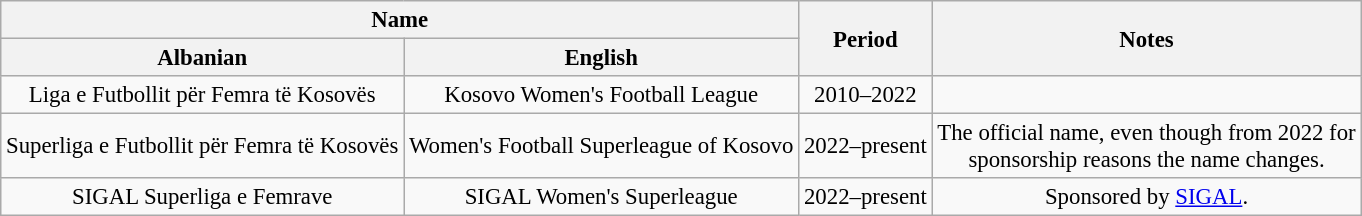<table class="wikitable" style="text-align:center;font-size:95%;">
<tr>
<th colspan="2">Name</th>
<th rowspan="2">Period</th>
<th rowspan="2">Notes</th>
</tr>
<tr>
<th>Albanian</th>
<th>English</th>
</tr>
<tr>
<td>Liga e Futbollit për Femra të Kosovës</td>
<td>Kosovo Women's Football League</td>
<td>2010–2022</td>
<td></td>
</tr>
<tr>
<td>Superliga e Futbollit për Femra të Kosovës</td>
<td>Women's Football Superleague of Kosovo</td>
<td>2022–present</td>
<td>The official name, even though from 2022 for<br>sponsorship reasons the name changes.</td>
</tr>
<tr>
<td>SIGAL Superliga e Femrave</td>
<td>SIGAL Women's Superleague</td>
<td>2022–present</td>
<td>Sponsored by <a href='#'>SIGAL</a>.</td>
</tr>
</table>
